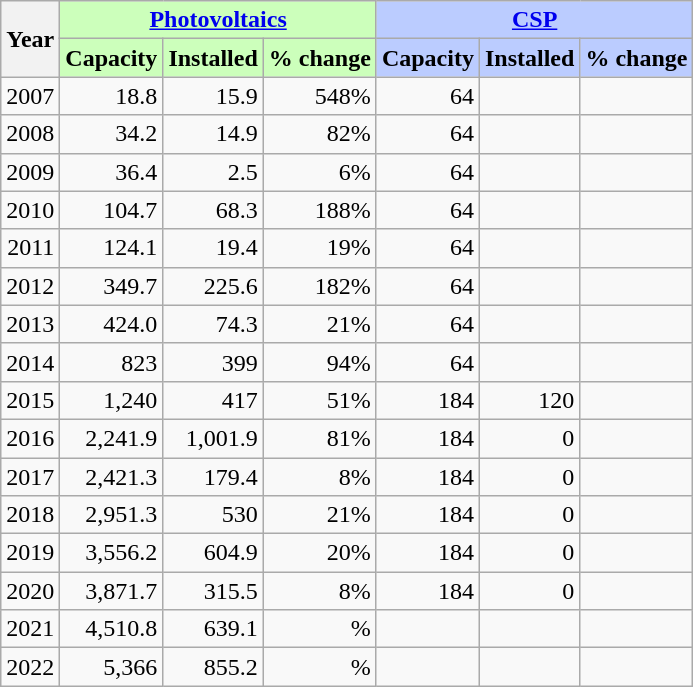<table class="wikitable" style="text-align:right;">
<tr>
<th rowspan=2>Year</th>
<th colspan=3 style="background-color: #cfb;"><a href='#'>Photovoltaics</a></th>
<th colspan=3 style="background-color: #bcf;"><a href='#'>CSP</a></th>
</tr>
<tr>
<th style="background-color: #cfb;">Capacity</th>
<th style="background-color: #cfb;">Installed</th>
<th style="background-color: #cfb;">% change</th>
<th style="background-color: #bcf;">Capacity</th>
<th style="background-color: #bcf;">Installed</th>
<th style="background-color: #bcf;">% change</th>
</tr>
<tr>
<td>2007</td>
<td>18.8</td>
<td>15.9</td>
<td>548%</td>
<td>64</td>
<td></td>
<td></td>
</tr>
<tr>
<td>2008</td>
<td>34.2</td>
<td>14.9</td>
<td>82%</td>
<td>64</td>
<td></td>
<td></td>
</tr>
<tr>
<td>2009</td>
<td>36.4</td>
<td>2.5</td>
<td>6%</td>
<td>64</td>
<td></td>
<td></td>
</tr>
<tr>
<td>2010</td>
<td>104.7</td>
<td>68.3</td>
<td>188%</td>
<td>64</td>
<td></td>
<td></td>
</tr>
<tr>
<td>2011</td>
<td>124.1</td>
<td>19.4</td>
<td>19%</td>
<td>64</td>
<td></td>
<td></td>
</tr>
<tr>
<td>2012</td>
<td>349.7</td>
<td>225.6</td>
<td>182%</td>
<td>64</td>
<td></td>
<td></td>
</tr>
<tr>
<td>2013</td>
<td>424.0</td>
<td>74.3</td>
<td>21%</td>
<td>64</td>
<td></td>
<td></td>
</tr>
<tr>
<td>2014</td>
<td>823</td>
<td>399</td>
<td>94%</td>
<td>64</td>
<td></td>
<td></td>
</tr>
<tr>
<td>2015</td>
<td>1,240</td>
<td>417</td>
<td>51%</td>
<td>184</td>
<td>120</td>
<td></td>
</tr>
<tr>
<td>2016</td>
<td>2,241.9</td>
<td>1,001.9</td>
<td>81%</td>
<td>184</td>
<td>0</td>
<td></td>
</tr>
<tr>
<td>2017</td>
<td>2,421.3</td>
<td>179.4</td>
<td>8%</td>
<td>184</td>
<td>0</td>
<td></td>
</tr>
<tr>
<td>2018</td>
<td>2,951.3</td>
<td>530</td>
<td>21%</td>
<td>184</td>
<td>0</td>
<td></td>
</tr>
<tr>
<td>2019</td>
<td>3,556.2</td>
<td>604.9</td>
<td>20%</td>
<td>184</td>
<td>0</td>
<td></td>
</tr>
<tr>
<td>2020</td>
<td>3,871.7</td>
<td>315.5</td>
<td>8%</td>
<td>184</td>
<td>0</td>
<td></td>
</tr>
<tr>
<td>2021</td>
<td>4,510.8</td>
<td>639.1</td>
<td>%</td>
<td></td>
<td></td>
<td></td>
</tr>
<tr>
<td>2022</td>
<td>5,366</td>
<td>855.2</td>
<td>%</td>
<td></td>
<td></td>
<td></td>
</tr>
</table>
